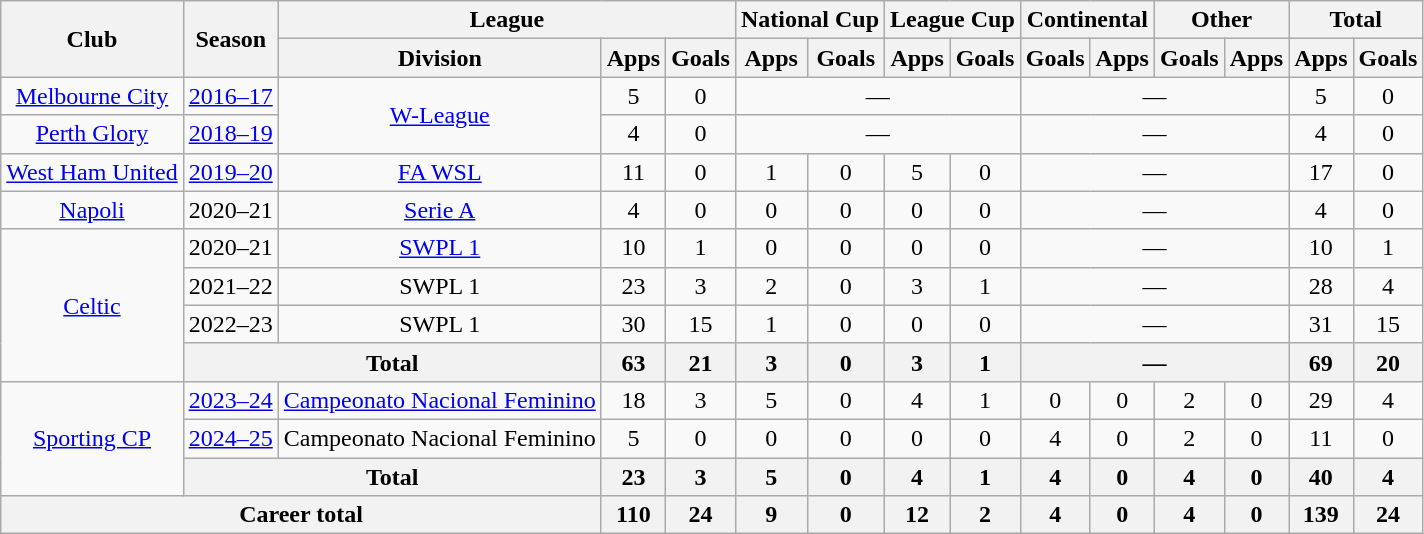<table class="wikitable" style="text-align: center;">
<tr>
<th rowspan="2">Club</th>
<th rowspan="2">Season</th>
<th colspan="3">League</th>
<th colspan="2">National Cup</th>
<th colspan="2">League Cup</th>
<th colspan="2">Continental</th>
<th colspan="2">Other</th>
<th colspan="2">Total</th>
</tr>
<tr>
<th>Division</th>
<th>Apps</th>
<th>Goals</th>
<th>Apps</th>
<th>Goals</th>
<th>Apps</th>
<th>Goals</th>
<th>Goals</th>
<th>Apps</th>
<th>Goals</th>
<th>Apps</th>
<th>Apps</th>
<th>Goals</th>
</tr>
<tr>
<td><a href='#'>Melbourne City</a></td>
<td><a href='#'>2016–17</a></td>
<td rowspan="2"><a href='#'>W-League</a></td>
<td>5</td>
<td>0</td>
<td colspan="4">—</td>
<td colspan="4">—</td>
<td>5</td>
<td>0</td>
</tr>
<tr>
<td><a href='#'>Perth Glory</a></td>
<td><a href='#'>2018–19</a></td>
<td>4</td>
<td>0</td>
<td colspan="4">—</td>
<td colspan="4">—</td>
<td>4</td>
<td>0</td>
</tr>
<tr>
<td><a href='#'>West Ham United</a></td>
<td><a href='#'>2019–20</a></td>
<td><a href='#'>FA WSL</a></td>
<td>11</td>
<td>0</td>
<td>1</td>
<td>0</td>
<td>5</td>
<td>0</td>
<td colspan="4">—</td>
<td>17</td>
<td>0</td>
</tr>
<tr>
<td><a href='#'>Napoli</a></td>
<td>2020–21</td>
<td><a href='#'>Serie A</a></td>
<td>4</td>
<td>0</td>
<td>0</td>
<td>0</td>
<td>0</td>
<td>0</td>
<td colspan="4">—</td>
<td>4</td>
<td>0</td>
</tr>
<tr>
<td rowspan="4"><a href='#'>Celtic</a></td>
<td>2020–21</td>
<td><a href='#'>SWPL 1</a></td>
<td>10</td>
<td>1</td>
<td>0</td>
<td>0</td>
<td>0</td>
<td>0</td>
<td colspan="4">—</td>
<td>10</td>
<td>1</td>
</tr>
<tr>
<td>2021–22</td>
<td>SWPL 1</td>
<td>23</td>
<td>3</td>
<td>2</td>
<td>0</td>
<td>3</td>
<td>1</td>
<td colspan="4">—</td>
<td>28</td>
<td>4</td>
</tr>
<tr>
<td>2022–23</td>
<td>SWPL 1</td>
<td>30</td>
<td>15</td>
<td>1</td>
<td>0</td>
<td>0</td>
<td>0</td>
<td colspan="4">—</td>
<td>31</td>
<td>15</td>
</tr>
<tr>
<th colspan="2">Total</th>
<th>63</th>
<th>21</th>
<th>3</th>
<th>0</th>
<th>3</th>
<th>1</th>
<th colspan="4">—</th>
<th>69</th>
<th>20</th>
</tr>
<tr>
<td rowspan="3"><a href='#'>Sporting CP</a></td>
<td><a href='#'>2023–24</a></td>
<td><a href='#'>Campeonato Nacional Feminino</a></td>
<td>18</td>
<td>3</td>
<td>5</td>
<td>0</td>
<td>4</td>
<td>1</td>
<td>0</td>
<td>0</td>
<td>2</td>
<td>0</td>
<td>29</td>
<td>4</td>
</tr>
<tr>
<td><a href='#'>2024–25</a></td>
<td>Campeonato Nacional Feminino</td>
<td>5</td>
<td>0</td>
<td>0</td>
<td>0</td>
<td>0</td>
<td>0</td>
<td>4</td>
<td>0</td>
<td>2</td>
<td>0</td>
<td>11</td>
<td>0</td>
</tr>
<tr>
<th colspan="2">Total</th>
<th>23</th>
<th>3</th>
<th>5</th>
<th>0</th>
<th>4</th>
<th>1</th>
<th>4</th>
<th>0</th>
<th>4</th>
<th>0</th>
<th>40</th>
<th>4</th>
</tr>
<tr>
<th colspan="3">Career total</th>
<th>110</th>
<th>24</th>
<th>9</th>
<th>0</th>
<th>12</th>
<th>2</th>
<th>4</th>
<th>0</th>
<th>4</th>
<th>0</th>
<th>139</th>
<th>24</th>
</tr>
</table>
